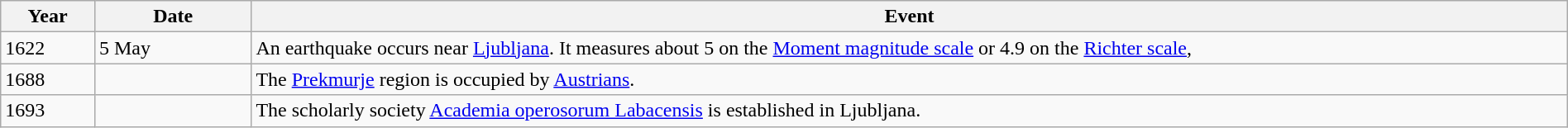<table class="wikitable" width="100%">
<tr>
<th style="width:6%">Year</th>
<th style="width:10%">Date</th>
<th>Event</th>
</tr>
<tr>
<td>1622</td>
<td>5 May</td>
<td>An earthquake occurs near <a href='#'>Ljubljana</a>. It measures about 5 on the <a href='#'>Moment magnitude scale</a> or 4.9 on the <a href='#'>Richter scale</a>,</td>
</tr>
<tr>
<td>1688</td>
<td></td>
<td>The <a href='#'>Prekmurje</a> region is occupied by <a href='#'>Austrians</a>.</td>
</tr>
<tr>
<td>1693</td>
<td></td>
<td>The scholarly society <a href='#'>Academia operosorum Labacensis</a> is established in Ljubljana.</td>
</tr>
</table>
